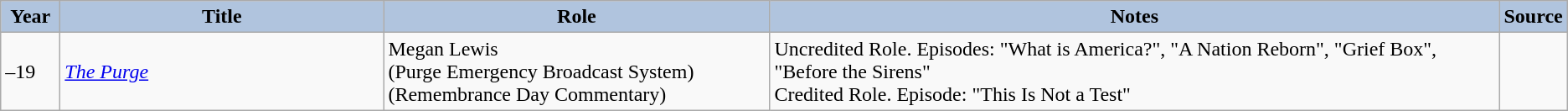<table class="wikitable sortable plainrowheaders" style="width=100%; font-size: 100%;">
<tr>
<th scope="col" style="background:#b0c4de; width:40px">Year </th>
<th scope="col" style="background:#b0c4de; width:250px">Title</th>
<th scope="col" style="background:#b0c4de; width:300px">Role </th>
<th style="background:#b0c4de;" class="unsortable">Notes </th>
<th style="background:#b0c4de;" class="unsortable">Source</th>
</tr>
<tr>
<td>–19</td>
<td><em><a href='#'>The Purge</a></em></td>
<td>Megan Lewis<br>(Purge Emergency Broadcast System)<br>(Remembrance Day Commentary)</td>
<td>Uncredited Role. Episodes: "What is America?", "A Nation Reborn", "Grief Box", "Before the Sirens"<br>Credited Role. Episode: "This Is Not a Test"</td>
<td></td>
</tr>
</table>
